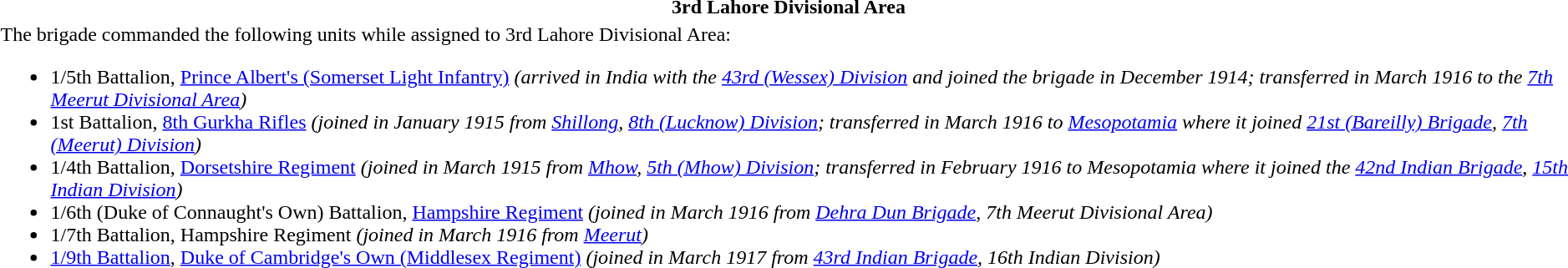<table class="toccolours collapsible collapsed" style="width:100%; background:transparent;">
<tr>
<th>3rd Lahore Divisional Area</th>
</tr>
<tr>
<td>The brigade commanded the following units while assigned to 3rd Lahore Divisional Area:<br><ul><li>1/5th Battalion, <a href='#'>Prince Albert's (Somerset Light Infantry)</a> <em>(arrived in India with the <a href='#'>43rd (Wessex) Division</a> and joined the brigade in December 1914; transferred in March 1916 to the <a href='#'>7th Meerut Divisional Area</a>)</em></li><li>1st Battalion, <a href='#'>8th Gurkha Rifles</a> <em>(joined in January 1915 from <a href='#'>Shillong</a>, <a href='#'>8th (Lucknow) Division</a>; transferred in March 1916 to <a href='#'>Mesopotamia</a> where it joined <a href='#'>21st (Bareilly) Brigade</a>, <a href='#'>7th (Meerut) Division</a>)</em></li><li>1/4th Battalion, <a href='#'>Dorsetshire Regiment</a> <em>(joined in March 1915 from <a href='#'>Mhow</a>, <a href='#'>5th (Mhow) Division</a>; transferred in February 1916 to Mesopotamia where it joined the <a href='#'>42nd Indian Brigade</a>, <a href='#'>15th Indian Division</a>)</em></li><li>1/6th (Duke of Connaught's Own) Battalion, <a href='#'>Hampshire Regiment</a> <em>(joined in March 1916 from <a href='#'>Dehra Dun Brigade</a>, 7th Meerut Divisional Area)</em></li><li>1/7th Battalion, Hampshire Regiment <em>(joined in March 1916 from <a href='#'>Meerut</a>)</em></li><li><a href='#'>1/9th Battalion</a>, <a href='#'>Duke of Cambridge's Own (Middlesex Regiment)</a> <em>(joined in March 1917 from <a href='#'>43rd Indian Brigade</a>, 16th Indian Division)</em></li></ul></td>
</tr>
</table>
